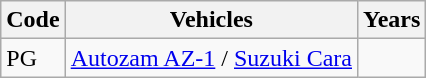<table class="wikitable">
<tr>
<th>Code</th>
<th>Vehicles</th>
<th>Years</th>
</tr>
<tr>
<td>PG</td>
<td><a href='#'>Autozam AZ-1</a> / <a href='#'>Suzuki Cara</a></td>
<td></td>
</tr>
</table>
